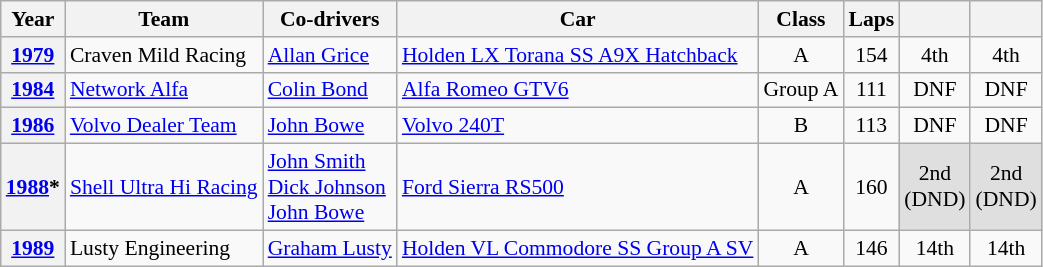<table class="wikitable" style="text-align:center; font-size:90%">
<tr>
<th>Year</th>
<th>Team</th>
<th>Co-drivers</th>
<th>Car</th>
<th>Class</th>
<th>Laps</th>
<th></th>
<th></th>
</tr>
<tr>
<th><a href='#'>1979</a></th>
<td align="left"> Craven Mild Racing</td>
<td align="left"> <a href='#'>Allan Grice</a></td>
<td align="left"><a href='#'>Holden LX Torana SS A9X Hatchback</a></td>
<td>A</td>
<td>154</td>
<td>4th</td>
<td>4th</td>
</tr>
<tr>
<th><a href='#'>1984</a></th>
<td align="left"> <a href='#'>Network Alfa</a></td>
<td align="left"> <a href='#'>Colin Bond</a></td>
<td align="left"><a href='#'>Alfa Romeo GTV6</a></td>
<td>Group A</td>
<td>111</td>
<td>DNF</td>
<td>DNF</td>
</tr>
<tr>
<th><a href='#'>1986</a></th>
<td align="left"> <a href='#'>Volvo Dealer Team</a></td>
<td align="left"> <a href='#'>John Bowe</a></td>
<td align="left"><a href='#'>Volvo 240T</a></td>
<td>B</td>
<td>113</td>
<td>DNF</td>
<td>DNF</td>
</tr>
<tr>
<th><a href='#'>1988</a>*</th>
<td align="left"> <a href='#'>Shell Ultra Hi Racing</a></td>
<td align="left"> <a href='#'>John Smith</a><br> <a href='#'>Dick Johnson</a><br> <a href='#'>John Bowe</a></td>
<td align="left"><a href='#'>Ford Sierra RS500</a></td>
<td>A</td>
<td>160</td>
<td style="background:#dfdfdf;">2nd<br>(DND)</td>
<td style="background:#dfdfdf;">2nd<br>(DND)</td>
</tr>
<tr>
<th><a href='#'>1989</a></th>
<td align="left"> Lusty Engineering</td>
<td align="left"> <a href='#'>Graham Lusty</a></td>
<td align="left"><a href='#'>Holden VL Commodore SS Group A SV</a></td>
<td>A</td>
<td>146</td>
<td>14th</td>
<td>14th</td>
</tr>
</table>
